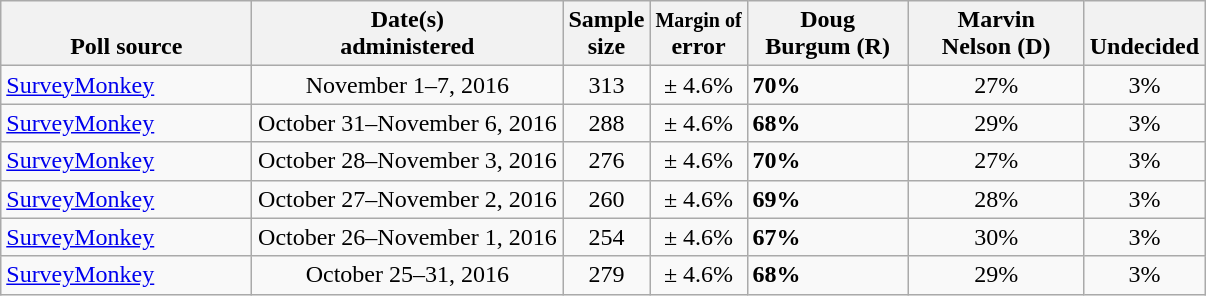<table class="wikitable">
<tr valign= bottom>
<th style="width:160px;">Poll source</th>
<th style="width:200px;">Date(s)<br>administered</th>
<th class=small>Sample<br>size</th>
<th><small>Margin of</small><br>error</th>
<th style="width:100px;">Doug<br>Burgum (R)</th>
<th style="width:110px;">Marvin<br>Nelson (D)</th>
<th>Undecided</th>
</tr>
<tr>
<td><a href='#'>SurveyMonkey</a></td>
<td align=center>November 1–7, 2016</td>
<td align=center>313</td>
<td align=center>± 4.6%</td>
<td><strong>70%</strong></td>
<td align=center>27%</td>
<td align=center>3%</td>
</tr>
<tr>
<td><a href='#'>SurveyMonkey</a></td>
<td align=center>October 31–November 6, 2016</td>
<td align=center>288</td>
<td align=center>± 4.6%</td>
<td><strong>68%</strong></td>
<td align=center>29%</td>
<td align=center>3%</td>
</tr>
<tr>
<td><a href='#'>SurveyMonkey</a></td>
<td align=center>October 28–November 3, 2016</td>
<td align=center>276</td>
<td align=center>± 4.6%</td>
<td><strong>70%</strong></td>
<td align=center>27%</td>
<td align=center>3%</td>
</tr>
<tr>
<td><a href='#'>SurveyMonkey</a></td>
<td align=center>October 27–November 2, 2016</td>
<td align=center>260</td>
<td align=center>± 4.6%</td>
<td><strong>69%</strong></td>
<td align=center>28%</td>
<td align=center>3%</td>
</tr>
<tr>
<td><a href='#'>SurveyMonkey</a></td>
<td align=center>October 26–November 1, 2016</td>
<td align=center>254</td>
<td align=center>± 4.6%</td>
<td><strong>67%</strong></td>
<td align=center>30%</td>
<td align=center>3%</td>
</tr>
<tr>
<td><a href='#'>SurveyMonkey</a></td>
<td align=center>October 25–31, 2016</td>
<td align=center>279</td>
<td align=center>± 4.6%</td>
<td><strong>68%</strong></td>
<td align=center>29%</td>
<td align=center>3%</td>
</tr>
</table>
